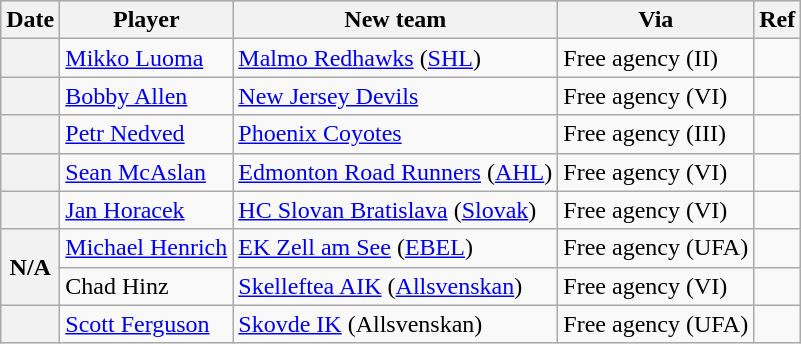<table class="wikitable plainrowheaders">
<tr style="background:#ddd; text-align:center;">
<th>Date</th>
<th>Player</th>
<th>New team</th>
<th>Via</th>
<th>Ref</th>
</tr>
<tr>
<th scope="row"></th>
<td><a href='#'>Mikko Luoma</a></td>
<td><a href='#'>Malmo Redhawks</a> (<a href='#'>SHL</a>)</td>
<td>Free agency (II)</td>
<td></td>
</tr>
<tr>
<th scope="row"></th>
<td><a href='#'>Bobby Allen</a></td>
<td><a href='#'>New Jersey Devils</a></td>
<td>Free agency (VI)</td>
<td></td>
</tr>
<tr>
<th scope="row"></th>
<td><a href='#'>Petr Nedved</a></td>
<td><a href='#'>Phoenix Coyotes</a></td>
<td>Free agency (III)</td>
<td></td>
</tr>
<tr>
<th scope="row"></th>
<td><a href='#'>Sean McAslan</a></td>
<td><a href='#'>Edmonton Road Runners</a> (<a href='#'>AHL</a>)</td>
<td>Free agency (VI)</td>
<td></td>
</tr>
<tr>
<th scope="row"></th>
<td><a href='#'>Jan Horacek</a></td>
<td><a href='#'>HC Slovan Bratislava</a> (<a href='#'>Slovak</a>)</td>
<td>Free agency (VI)</td>
<td></td>
</tr>
<tr>
<th scope="row" rowspan=2>N/A</th>
<td><a href='#'>Michael Henrich</a></td>
<td><a href='#'>EK Zell am See</a> (<a href='#'>EBEL</a>)</td>
<td>Free agency (UFA)</td>
<td></td>
</tr>
<tr>
<td>Chad Hinz</td>
<td><a href='#'>Skelleftea AIK</a> (<a href='#'>Allsvenskan</a>)</td>
<td>Free agency (VI)</td>
<td></td>
</tr>
<tr>
<th scope="row"></th>
<td><a href='#'>Scott Ferguson</a></td>
<td><a href='#'>Skovde IK</a> (Allsvenskan)</td>
<td>Free agency (UFA)</td>
<td></td>
</tr>
</table>
